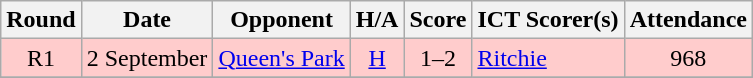<table class="wikitable" style="text-align:center">
<tr>
<th>Round</th>
<th>Date</th>
<th>Opponent</th>
<th>H/A</th>
<th>Score</th>
<th>ICT Scorer(s)</th>
<th>Attendance</th>
</tr>
<tr bgcolor=#FFCCCC>
<td>R1</td>
<td align=left>2 September</td>
<td align=left><a href='#'>Queen's Park</a></td>
<td><a href='#'>H</a></td>
<td>1–2</td>
<td align=left><a href='#'>Ritchie</a></td>
<td>968</td>
</tr>
<tr>
</tr>
</table>
